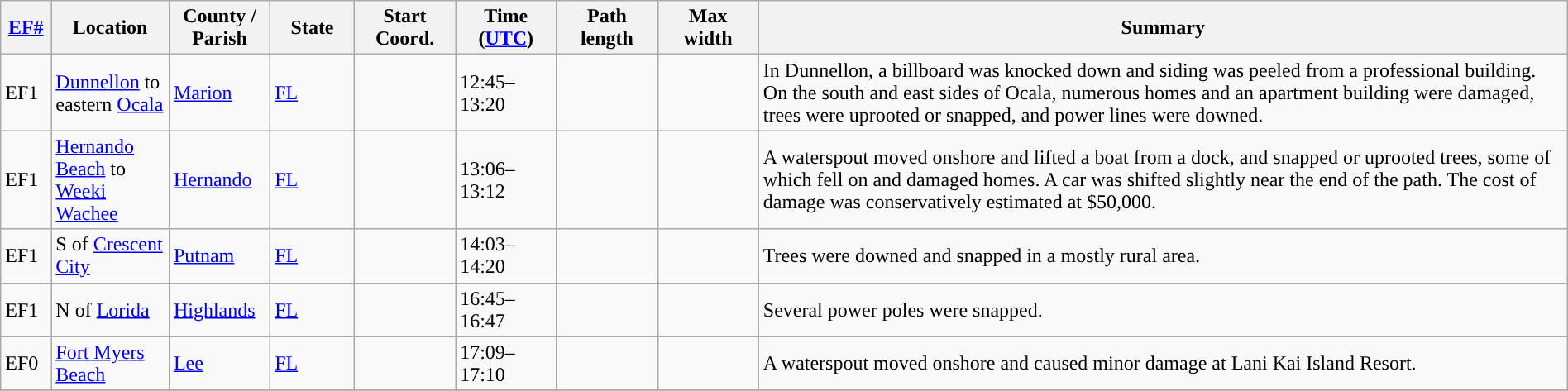<table class="wikitable sortable" style="width:100%;">
<tr>
<th scope="col"  style="width:3%; text-align:center;"><a href='#'>EF#</a></th>
<th scope="col"  style="width:7%; text-align:center;" class="unsortable">Location</th>
<th scope="col"  style="width:6%; text-align:center;" class="unsortable">County / Parish</th>
<th scope="col"  style="width:5%; text-align:center;">State</th>
<th scope="col"  style="width:6%; text-align:center;">Start Coord.</th>
<th scope="col"  style="width:6%; text-align:center;">Time (<a href='#'>UTC</a>)</th>
<th scope="col"  style="width:6%; text-align:center;">Path length</th>
<th scope="col"  style="width:6%; text-align:center;">Max width</th>
<th scope="col" class="unsortable" style="width:48%; text-align:center;">Summary</th>
</tr>
<tr>
<td>EF1</td>
<td><a href='#'>Dunnellon</a> to eastern <a href='#'>Ocala</a></td>
<td><a href='#'>Marion</a></td>
<td><a href='#'>FL</a></td>
<td></td>
<td>12:45–13:20</td>
<td></td>
<td></td>
<td>In Dunnellon, a billboard was knocked down and siding was peeled from a professional building. On the south and east sides of Ocala, numerous homes and an apartment building were damaged, trees were uprooted or snapped, and power lines were downed.</td>
</tr>
<tr>
<td>EF1</td>
<td><a href='#'>Hernando Beach</a> to <a href='#'>Weeki Wachee</a></td>
<td><a href='#'>Hernando</a></td>
<td><a href='#'>FL</a></td>
<td></td>
<td>13:06–13:12</td>
<td></td>
<td></td>
<td>A waterspout moved onshore and lifted a boat from a dock, and snapped or uprooted trees, some of which fell on and damaged homes. A car was shifted slightly near the end of the path. The cost of damage was conservatively estimated at $50,000.</td>
</tr>
<tr>
<td>EF1</td>
<td>S of <a href='#'>Crescent City</a></td>
<td><a href='#'>Putnam</a></td>
<td><a href='#'>FL</a></td>
<td></td>
<td>14:03–14:20</td>
<td></td>
<td></td>
<td>Trees were downed and snapped in a mostly rural area.</td>
</tr>
<tr>
<td>EF1</td>
<td>N of <a href='#'>Lorida</a></td>
<td><a href='#'>Highlands</a></td>
<td><a href='#'>FL</a></td>
<td></td>
<td>16:45–16:47</td>
<td></td>
<td></td>
<td>Several power poles were snapped.</td>
</tr>
<tr>
<td>EF0</td>
<td><a href='#'>Fort Myers Beach</a></td>
<td><a href='#'>Lee</a></td>
<td><a href='#'>FL</a></td>
<td></td>
<td>17:09–17:10</td>
<td></td>
<td></td>
<td>A waterspout moved onshore and caused minor damage at Lani Kai Island Resort.</td>
</tr>
<tr>
</tr>
</table>
